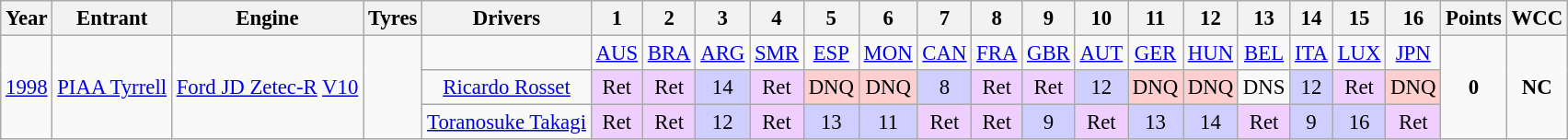<table class="wikitable" style="text-align:center; font-size:95%">
<tr>
<th>Year</th>
<th>Entrant</th>
<th>Engine</th>
<th>Tyres</th>
<th>Drivers</th>
<th>1</th>
<th>2</th>
<th>3</th>
<th>4</th>
<th>5</th>
<th>6</th>
<th>7</th>
<th>8</th>
<th>9</th>
<th>10</th>
<th>11</th>
<th>12</th>
<th>13</th>
<th>14</th>
<th>15</th>
<th>16</th>
<th>Points</th>
<th>WCC</th>
</tr>
<tr>
<td rowspan="3"><a href='#'>1998</a></td>
<td rowspan="3"><a href='#'>PIAA Tyrrell</a></td>
<td rowspan="3"><a href='#'>Ford JD Zetec-R</a> <a href='#'>V10</a></td>
<td rowspan="3"></td>
<td></td>
<td><a href='#'>AUS</a></td>
<td><a href='#'>BRA</a></td>
<td><a href='#'>ARG</a></td>
<td><a href='#'>SMR</a></td>
<td><a href='#'>ESP</a></td>
<td><a href='#'>MON</a></td>
<td><a href='#'>CAN</a></td>
<td><a href='#'>FRA</a></td>
<td><a href='#'>GBR</a></td>
<td><a href='#'>AUT</a></td>
<td><a href='#'>GER</a></td>
<td><a href='#'>HUN</a></td>
<td><a href='#'>BEL</a></td>
<td><a href='#'>ITA</a></td>
<td><a href='#'>LUX</a></td>
<td><a href='#'>JPN</a></td>
<td rowspan="3"><strong>0</strong></td>
<td rowspan="3"><strong>NC</strong></td>
</tr>
<tr>
<td><a href='#'>Ricardo Rosset</a></td>
<td style="background:#EFCFFF;">Ret</td>
<td style="background:#EFCFFF;">Ret</td>
<td style="background:#CFCFFF;">14</td>
<td style="background:#EFCFFF;">Ret</td>
<td style="background:#FFCFCF;">DNQ</td>
<td style="background:#FFCFCF;">DNQ</td>
<td style="background:#CFCFFF;">8</td>
<td style="background:#EFCFFF;">Ret</td>
<td style="background:#EFCFFF;">Ret</td>
<td style="background:#CFCFFF;">12</td>
<td style="background:#FFCFCF;">DNQ</td>
<td style="background:#FFCFCF;">DNQ</td>
<td>DNS</td>
<td style="background:#CFCFFF;">12</td>
<td style="background:#EFCFFF;">Ret</td>
<td style="background:#FFCFCF;">DNQ</td>
</tr>
<tr>
<td><a href='#'>Toranosuke Takagi</a></td>
<td style="background:#EFCFFF;">Ret</td>
<td style="background:#EFCFFF;">Ret</td>
<td style="background:#CFCFFF;">12</td>
<td style="background:#EFCFFF;">Ret</td>
<td style="background:#CFCFFF;">13</td>
<td style="background:#CFCFFF;">11</td>
<td style="background:#EFCFFF;">Ret</td>
<td style="background:#EFCFFF;">Ret</td>
<td style="background:#CFCFFF;">9</td>
<td style="background:#EFCFFF;">Ret</td>
<td style="background:#CFCFFF;">13</td>
<td style="background:#CFCFFF;">14</td>
<td style="background:#EFCFFF;">Ret</td>
<td style="background:#CFCFFF;">9</td>
<td style="background:#CFCFFF;">16</td>
<td style="background:#EFCFFF;">Ret</td>
</tr>
</table>
